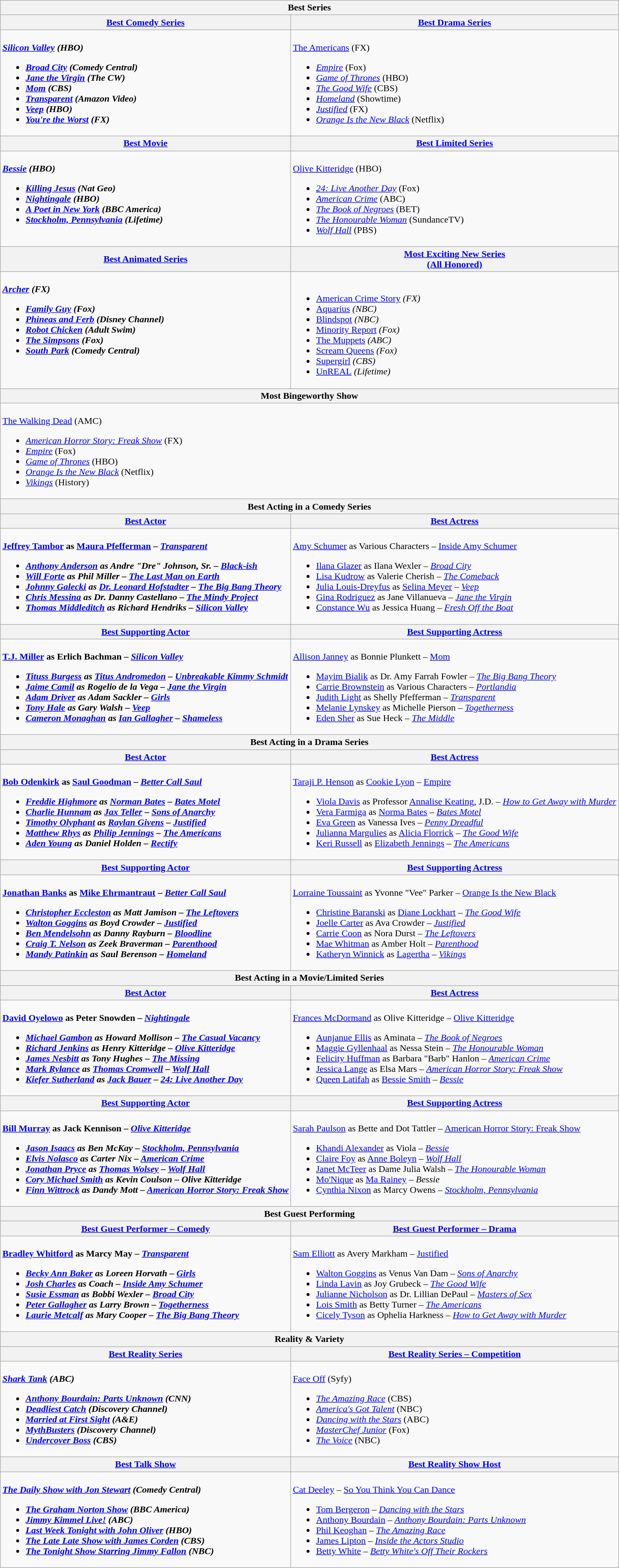<table class=wikitable style="width=72%">
<tr>
<th colspan="2">Best Series</th>
</tr>
<tr>
<th style="width=50%"><a href='#'>Best Comedy Series</a></th>
<th style="width=50%"><a href='#'>Best Drama Series</a></th>
</tr>
<tr>
<td valign="top"><br><strong><em><a href='#'>Silicon Valley</a><em> (HBO)<strong><ul><li></em><a href='#'>Broad City</a><em> (Comedy Central)</li><li></em><a href='#'>Jane the Virgin</a><em> (The CW)</li><li></em><a href='#'>Mom</a><em> (CBS)</li><li></em><a href='#'>Transparent</a><em> (Amazon Video)</li><li></em><a href='#'>Veep</a><em> (HBO)</li><li></em><a href='#'>You're the Worst</a><em> (FX)</li></ul></td>
<td valign="top"><br></em></strong><a href='#'>The Americans</a></em> (FX)</strong><ul><li><em><a href='#'>Empire</a></em> (Fox)</li><li><em><a href='#'>Game of Thrones</a></em> (HBO)</li><li><em><a href='#'>The Good Wife</a></em> (CBS)</li><li><em><a href='#'>Homeland</a></em> (Showtime)</li><li><em><a href='#'>Justified</a></em> (FX)</li><li><em><a href='#'>Orange Is the New Black</a></em> (Netflix)</li></ul></td>
</tr>
<tr>
<th><a href='#'>Best Movie</a></th>
<th><a href='#'>Best Limited Series</a></th>
</tr>
<tr>
<td valign="top"><br><strong><em><a href='#'>Bessie</a><em> (HBO)<strong><ul><li></em><a href='#'>Killing Jesus</a><em> (Nat Geo)</li><li></em><a href='#'>Nightingale</a><em> (HBO)</li><li></em><a href='#'>A Poet in New York</a><em> (BBC America)</li><li></em><a href='#'>Stockholm, Pennsylvania</a><em> (Lifetime)</li></ul></td>
<td valign="top"><br></em></strong><a href='#'>Olive Kitteridge</a></em> (HBO)</strong><ul><li><em><a href='#'>24: Live Another Day</a></em> (Fox)</li><li><em><a href='#'>American Crime</a></em> (ABC)</li><li><em><a href='#'>The Book of Negroes</a></em> (BET)</li><li><em><a href='#'>The Honourable Woman</a></em> (SundanceTV)</li><li><em><a href='#'>Wolf Hall</a></em> (PBS)</li></ul></td>
</tr>
<tr>
<th><a href='#'>Best Animated Series</a></th>
<th><a href='#'>Most Exciting New Series <br> (All Honored)</a></th>
</tr>
<tr>
<td valign="top"><br><strong><em><a href='#'>Archer</a><em> (FX)<strong><ul><li></em><a href='#'>Family Guy</a><em> (Fox)</li><li></em><a href='#'>Phineas and Ferb</a><em> (Disney Channel)</li><li></em><a href='#'>Robot Chicken</a><em> (Adult Swim)</li><li></em><a href='#'>The Simpsons</a><em> (Fox)</li><li></em><a href='#'>South Park</a><em> (Comedy Central)</li></ul></td>
<td valign="top"><br><ul><li></em><a href='#'>American Crime Story</a><em> (FX)</li><li></em><a href='#'>Aquarius</a><em> (NBC)</li><li></em><a href='#'>Blindspot</a><em> (NBC)</li><li></em><a href='#'>Minority Report</a><em> (Fox)</li><li></em><a href='#'>The Muppets</a><em> (ABC)</li><li></em><a href='#'>Scream Queens</a><em> (Fox)</li><li></em><a href='#'>Supergirl</a><em> (CBS)</li><li></em><a href='#'>UnREAL</a><em> (Lifetime)</li></ul></td>
</tr>
<tr>
<th colspan="2">Most Bingeworthy Show </th>
</tr>
<tr>
<td valign="top" colspan="2"><br></em></strong><a href='#'>The Walking Dead</a></em> (AMC)</strong><ul><li><em><a href='#'>American Horror Story: Freak Show</a></em> (FX)</li><li><em><a href='#'>Empire</a></em> (Fox)</li><li><em><a href='#'>Game of Thrones</a></em> (HBO)</li><li><em><a href='#'>Orange Is the New Black</a></em> (Netflix)</li><li><em><a href='#'>Vikings</a></em> (History)</li></ul></td>
</tr>
<tr>
<th colspan="2">Best Acting in a Comedy Series</th>
</tr>
<tr>
<th><a href='#'>Best Actor</a></th>
<th><a href='#'>Best Actress</a></th>
</tr>
<tr>
<td valign="top"><br><strong><a href='#'>Jeffrey Tambor</a> as <a href='#'>Maura Pfefferman</a> – <em><a href='#'>Transparent</a><strong><em><ul><li><a href='#'>Anthony Anderson</a> as Andre "Dre" Johnson, Sr. – </em><a href='#'>Black-ish</a><em></li><li><a href='#'>Will Forte</a> as Phil Miller – </em><a href='#'>The Last Man on Earth</a><em></li><li><a href='#'>Johnny Galecki</a> as <a href='#'>Dr. Leonard Hofstadter</a> – </em><a href='#'>The Big Bang Theory</a><em></li><li><a href='#'>Chris Messina</a> as Dr. Danny Castellano – </em><a href='#'>The Mindy Project</a><em></li><li><a href='#'>Thomas Middleditch</a> as Richard Hendriks – </em><a href='#'>Silicon Valley</a><em></li></ul></td>
<td valign="top"><br></strong><a href='#'>Amy Schumer</a> as Various Characters – </em><a href='#'>Inside Amy Schumer</a></em></strong><ul><li><a href='#'>Ilana Glazer</a> as Ilana Wexler – <em><a href='#'>Broad City</a></em></li><li><a href='#'>Lisa Kudrow</a> as Valerie Cherish – <em><a href='#'>The Comeback</a></em></li><li><a href='#'>Julia Louis-Dreyfus</a> as <a href='#'>Selina Meyer</a> – <em><a href='#'>Veep</a></em></li><li><a href='#'>Gina Rodriguez</a> as Jane Villanueva – <em><a href='#'>Jane the Virgin</a></em></li><li><a href='#'>Constance Wu</a> as Jessica Huang – <em><a href='#'>Fresh Off the Boat</a></em></li></ul></td>
</tr>
<tr>
<th><a href='#'>Best Supporting Actor</a></th>
<th><a href='#'>Best Supporting Actress</a></th>
</tr>
<tr>
<td valign="top"><br><strong><a href='#'>T.J. Miller</a> as Erlich Bachman – <em><a href='#'>Silicon Valley</a><strong><em><ul><li><a href='#'>Tituss Burgess</a> as <a href='#'>Titus Andromedon</a> – </em><a href='#'>Unbreakable Kimmy Schmidt</a><em></li><li><a href='#'>Jaime Camil</a> as Rogelio de la Vega – </em><a href='#'>Jane the Virgin</a><em></li><li><a href='#'>Adam Driver</a> as Adam Sackler – </em><a href='#'>Girls</a><em></li><li><a href='#'>Tony Hale</a> as Gary Walsh – </em><a href='#'>Veep</a><em></li><li><a href='#'>Cameron Monaghan</a> as <a href='#'>Ian Gallagher</a> – </em><a href='#'>Shameless</a><em></li></ul></td>
<td valign="top"><br></strong><a href='#'>Allison Janney</a> as Bonnie Plunkett – </em><a href='#'>Mom</a></em></strong><ul><li><a href='#'>Mayim Bialik</a> as Dr. Amy Farrah Fowler – <em><a href='#'>The Big Bang Theory</a></em></li><li><a href='#'>Carrie Brownstein</a> as Various Characters – <em><a href='#'>Portlandia</a></em></li><li><a href='#'>Judith Light</a> as Shelly Pfefferman – <em><a href='#'>Transparent</a></em></li><li><a href='#'>Melanie Lynskey</a> as Michelle Pierson – <em><a href='#'>Togetherness</a></em></li><li><a href='#'>Eden Sher</a> as Sue Heck – <em><a href='#'>The Middle</a></em></li></ul></td>
</tr>
<tr>
<th colspan="2">Best Acting in a Drama Series</th>
</tr>
<tr>
<th><a href='#'>Best Actor</a></th>
<th><a href='#'>Best Actress</a></th>
</tr>
<tr>
<td valign="top"><br><strong><a href='#'>Bob Odenkirk</a> as <a href='#'>Saul Goodman</a> – <em><a href='#'>Better Call Saul</a><strong><em><ul><li><a href='#'>Freddie Highmore</a> as <a href='#'>Norman Bates</a> – </em><a href='#'>Bates Motel</a><em></li><li><a href='#'>Charlie Hunnam</a> as <a href='#'>Jax Teller</a> – </em><a href='#'>Sons of Anarchy</a><em></li><li><a href='#'>Timothy Olyphant</a> as <a href='#'>Raylan Givens</a> – </em><a href='#'>Justified</a><em></li><li><a href='#'>Matthew Rhys</a> as <a href='#'>Philip Jennings</a> – </em><a href='#'>The Americans</a><em></li><li><a href='#'>Aden Young</a> as Daniel Holden – </em><a href='#'>Rectify</a><em></li></ul></td>
<td valign="top"><br></strong><a href='#'>Taraji P. Henson</a> as <a href='#'>Cookie Lyon</a> – </em><a href='#'>Empire</a></em></strong><ul><li><a href='#'>Viola Davis</a> as Professor <a href='#'>Annalise Keating</a>, J.D. – <em><a href='#'>How to Get Away with Murder</a></em></li><li><a href='#'>Vera Farmiga</a> as <a href='#'>Norma Bates</a> – <em><a href='#'>Bates Motel</a></em></li><li><a href='#'>Eva Green</a> as Vanessa Ives – <em><a href='#'>Penny Dreadful</a></em></li><li><a href='#'>Julianna Margulies</a> as <a href='#'>Alicia Florrick</a> – <em><a href='#'>The Good Wife</a></em></li><li><a href='#'>Keri Russell</a> as <a href='#'>Elizabeth Jennings</a> – <em><a href='#'>The Americans</a></em></li></ul></td>
</tr>
<tr>
<th><a href='#'>Best Supporting Actor</a></th>
<th><a href='#'>Best Supporting Actress</a></th>
</tr>
<tr>
<td valign="top"><br><strong><a href='#'>Jonathan Banks</a> as <a href='#'>Mike Ehrmantraut</a> – <em><a href='#'>Better Call Saul</a><strong><em><ul><li><a href='#'>Christopher Eccleston</a> as Matt Jamison – </em><a href='#'>The Leftovers</a><em></li><li><a href='#'>Walton Goggins</a> as Boyd Crowder – </em><a href='#'>Justified</a><em></li><li><a href='#'>Ben Mendelsohn</a> as Danny Rayburn – </em><a href='#'>Bloodline</a><em></li><li><a href='#'>Craig T. Nelson</a> as Zeek Braverman – </em><a href='#'>Parenthood</a><em></li><li><a href='#'>Mandy Patinkin</a> as Saul Berenson – </em><a href='#'>Homeland</a><em></li></ul></td>
<td valign="top"><br></strong><a href='#'>Lorraine Toussaint</a> as Yvonne "Vee" Parker – </em><a href='#'>Orange Is the New Black</a></em></strong><ul><li><a href='#'>Christine Baranski</a> as <a href='#'>Diane Lockhart</a> – <em><a href='#'>The Good Wife</a></em></li><li><a href='#'>Joelle Carter</a> as Ava Crowder – <em><a href='#'>Justified</a></em></li><li><a href='#'>Carrie Coon</a> as Nora Durst – <em><a href='#'>The Leftovers</a></em></li><li><a href='#'>Mae Whitman</a> as Amber Holt – <em><a href='#'>Parenthood</a></em></li><li><a href='#'>Katheryn Winnick</a> as <a href='#'>Lagertha</a> – <em><a href='#'>Vikings</a></em></li></ul></td>
</tr>
<tr>
<th colspan="2">Best Acting in a Movie/Limited Series</th>
</tr>
<tr>
<th><a href='#'>Best Actor</a></th>
<th><a href='#'>Best Actress</a></th>
</tr>
<tr>
<td valign="top"><br><strong><a href='#'>David Oyelowo</a> as Peter Snowden – <em><a href='#'>Nightingale</a><strong><em><ul><li><a href='#'>Michael Gambon</a> as Howard Mollison – </em><a href='#'>The Casual Vacancy</a><em></li><li><a href='#'>Richard Jenkins</a> as Henry Kitteridge – </em><a href='#'>Olive Kitteridge</a><em></li><li><a href='#'>James Nesbitt</a> as Tony Hughes – </em><a href='#'>The Missing</a><em></li><li><a href='#'>Mark Rylance</a> as <a href='#'>Thomas Cromwell</a> – </em><a href='#'>Wolf Hall</a><em></li><li><a href='#'>Kiefer Sutherland</a> as <a href='#'>Jack Bauer</a> – </em><a href='#'>24: Live Another Day</a><em></li></ul></td>
<td valign="top"><br></strong><a href='#'>Frances McDormand</a> as Olive Kitteridge – </em><a href='#'>Olive Kitteridge</a></em></strong><ul><li><a href='#'>Aunjanue Ellis</a> as Aminata – <em><a href='#'>The Book of Negroes</a></em></li><li><a href='#'>Maggie Gyllenhaal</a> as Nessa Stein – <em><a href='#'>The Honourable Woman</a></em></li><li><a href='#'>Felicity Huffman</a> as Barbara "Barb" Hanlon – <em><a href='#'>American Crime</a></em></li><li><a href='#'>Jessica Lange</a> as Elsa Mars – <em><a href='#'>American Horror Story: Freak Show</a></em></li><li><a href='#'>Queen Latifah</a> as <a href='#'>Bessie Smith</a> – <em><a href='#'>Bessie</a></em></li></ul></td>
</tr>
<tr>
<th><a href='#'>Best Supporting Actor</a></th>
<th><a href='#'>Best Supporting Actress</a></th>
</tr>
<tr>
<td valign="top"><br><strong><a href='#'>Bill Murray</a> as Jack Kennison – <em><a href='#'>Olive Kitteridge</a><strong><em><ul><li><a href='#'>Jason Isaacs</a> as Ben McKay – </em><a href='#'>Stockholm, Pennsylvania</a><em></li><li><a href='#'>Elvis Nolasco</a> as Carter Nix – </em><a href='#'>American Crime</a><em></li><li><a href='#'>Jonathan Pryce</a> as <a href='#'>Thomas Wolsey</a> – </em><a href='#'>Wolf Hall</a><em></li><li><a href='#'>Cory Michael Smith</a> as Kevin Coulson – </em>Olive Kitteridge<em></li><li><a href='#'>Finn Wittrock</a> as Dandy Mott – </em><a href='#'>American Horror Story: Freak Show</a><em></li></ul></td>
<td valign="top"><br></strong><a href='#'>Sarah Paulson</a> as Bette and Dot Tattler – </em><a href='#'>American Horror Story: Freak Show</a></em></strong><ul><li><a href='#'>Khandi Alexander</a> as Viola – <em><a href='#'>Bessie</a></em></li><li><a href='#'>Claire Foy</a> as <a href='#'>Anne Boleyn</a> – <em><a href='#'>Wolf Hall</a></em></li><li><a href='#'>Janet McTeer</a> as Dame Julia Walsh – <em><a href='#'>The Honourable Woman</a></em></li><li><a href='#'>Mo'Nique</a> as <a href='#'>Ma Rainey</a> – <em>Bessie</em></li><li><a href='#'>Cynthia Nixon</a> as Marcy Owens – <em><a href='#'>Stockholm, Pennsylvania</a></em></li></ul></td>
</tr>
<tr>
<th colspan="2">Best Guest Performing</th>
</tr>
<tr>
<th><a href='#'>Best Guest Performer – Comedy</a></th>
<th><a href='#'>Best Guest Performer – Drama</a></th>
</tr>
<tr>
<td valign="top"><br><strong><a href='#'>Bradley Whitford</a> as Marcy May – <em><a href='#'>Transparent</a><strong><em><ul><li><a href='#'>Becky Ann Baker</a> as Loreen Horvath – </em><a href='#'>Girls</a><em></li><li><a href='#'>Josh Charles</a> as Coach – </em><a href='#'>Inside Amy Schumer</a><em></li><li><a href='#'>Susie Essman</a> as Bobbi Wexler – </em><a href='#'>Broad City</a><em></li><li><a href='#'>Peter Gallagher</a> as Larry Brown – </em><a href='#'>Togetherness</a><em></li><li><a href='#'>Laurie Metcalf</a> as Mary Cooper – </em><a href='#'>The Big Bang Theory</a><em></li></ul></td>
<td valign="top"><br></strong><a href='#'>Sam Elliott</a> as Avery Markham – </em><a href='#'>Justified</a></em></strong><ul><li><a href='#'>Walton Goggins</a> as Venus Van Dam – <em><a href='#'>Sons of Anarchy</a></em></li><li><a href='#'>Linda Lavin</a> as Joy Grubeck – <em><a href='#'>The Good Wife</a></em></li><li><a href='#'>Julianne Nicholson</a> as Dr. Lillian DePaul – <em><a href='#'>Masters of Sex</a></em></li><li><a href='#'>Lois Smith</a> as Betty Turner – <em><a href='#'>The Americans</a></em></li><li><a href='#'>Cicely Tyson</a> as Ophelia Harkness – <em><a href='#'>How to Get Away with Murder</a></em></li></ul></td>
</tr>
<tr>
<th colspan="2">Reality & Variety</th>
</tr>
<tr>
<th><a href='#'>Best Reality Series</a></th>
<th><a href='#'>Best Reality Series – Competition</a></th>
</tr>
<tr>
<td valign="top"><br><strong><em><a href='#'>Shark Tank</a><em> (ABC)<strong><ul><li></em><a href='#'>Anthony Bourdain: Parts Unknown</a><em> (CNN)</li><li></em><a href='#'>Deadliest Catch</a><em> (Discovery Channel)</li><li></em><a href='#'>Married at First Sight</a><em> (A&E)</li><li></em><a href='#'>MythBusters</a><em> (Discovery Channel)</li><li></em><a href='#'>Undercover Boss</a><em> (CBS)</li></ul></td>
<td valign="top"><br></em></strong><a href='#'>Face Off</a></em> (Syfy)</strong><ul><li><em><a href='#'>The Amazing Race</a></em> (CBS)</li><li><em><a href='#'>America's Got Talent</a></em> (NBC)</li><li><em><a href='#'>Dancing with the Stars</a></em> (ABC)</li><li><em><a href='#'>MasterChef Junior</a></em> (Fox)</li><li><em><a href='#'>The Voice</a></em> (NBC)</li></ul></td>
</tr>
<tr>
<th><a href='#'>Best Talk Show</a></th>
<th><a href='#'>Best Reality Show Host</a></th>
</tr>
<tr>
<td valign="top"><br><strong><em><a href='#'>The Daily Show with Jon Stewart</a><em> (Comedy Central)<strong><ul><li></em><a href='#'>The Graham Norton Show</a><em> (BBC America)</li><li></em><a href='#'>Jimmy Kimmel Live!</a><em> (ABC)</li><li></em><a href='#'>Last Week Tonight with John Oliver</a><em> (HBO)</li><li></em><a href='#'>The Late Late Show with James Corden</a><em> (CBS)</li><li></em><a href='#'>The Tonight Show Starring Jimmy Fallon</a><em> (NBC)</li></ul></td>
<td valign="top"><br></strong><a href='#'>Cat Deeley</a> – </em><a href='#'>So You Think You Can Dance</a></em></strong><ul><li><a href='#'>Tom Bergeron</a> – <em><a href='#'>Dancing with the Stars</a></em></li><li><a href='#'>Anthony Bourdain</a> – <em><a href='#'>Anthony Bourdain: Parts Unknown</a></em></li><li><a href='#'>Phil Keoghan</a> – <em><a href='#'>The Amazing Race</a></em></li><li><a href='#'>James Lipton</a> – <em><a href='#'>Inside the Actors Studio</a></em></li><li><a href='#'>Betty White</a> – <em><a href='#'>Betty White's Off Their Rockers</a></em></li></ul></td>
</tr>
</table>
